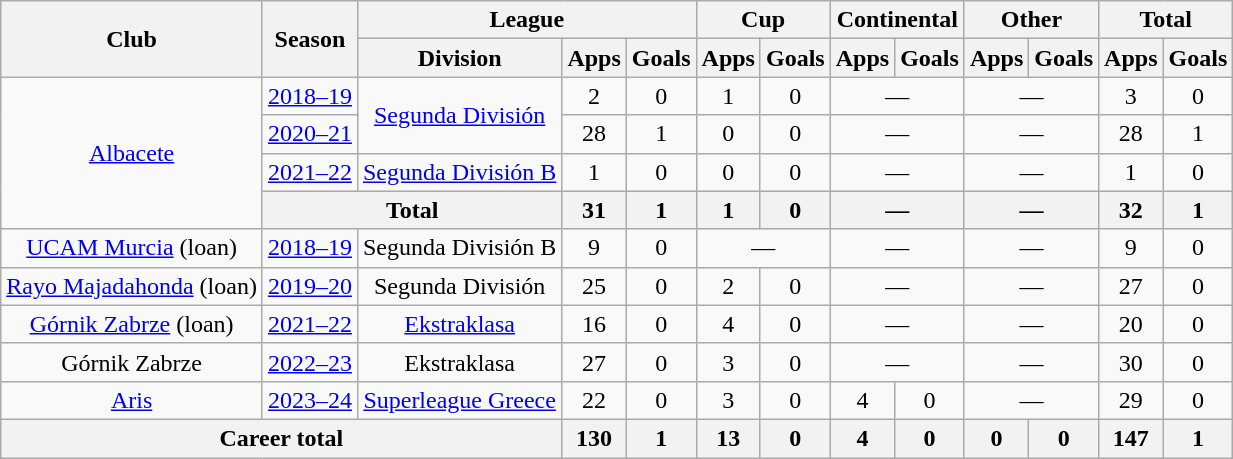<table class="wikitable" style="text-align:center">
<tr>
<th rowspan="2">Club</th>
<th rowspan="2">Season</th>
<th colspan="3">League</th>
<th colspan="2">Cup</th>
<th colspan="2">Continental</th>
<th colspan="2">Other</th>
<th colspan="2">Total</th>
</tr>
<tr>
<th>Division</th>
<th>Apps</th>
<th>Goals</th>
<th>Apps</th>
<th>Goals</th>
<th>Apps</th>
<th>Goals</th>
<th>Apps</th>
<th>Goals</th>
<th>Apps</th>
<th>Goals</th>
</tr>
<tr>
<td rowspan="4"><a href='#'>Albacete</a></td>
<td><a href='#'>2018–19</a></td>
<td rowspan="2"><a href='#'>Segunda División</a></td>
<td>2</td>
<td>0</td>
<td>1</td>
<td>0</td>
<td colspan="2">—</td>
<td colspan="2">—</td>
<td>3</td>
<td>0</td>
</tr>
<tr>
<td><a href='#'>2020–21</a></td>
<td>28</td>
<td>1</td>
<td>0</td>
<td>0</td>
<td colspan="2">—</td>
<td colspan="2">—</td>
<td>28</td>
<td>1</td>
</tr>
<tr>
<td><a href='#'>2021–22</a></td>
<td><a href='#'>Segunda División B</a></td>
<td>1</td>
<td>0</td>
<td>0</td>
<td>0</td>
<td colspan="2">—</td>
<td colspan="2">—</td>
<td>1</td>
<td>0</td>
</tr>
<tr>
<th colspan="2">Total</th>
<th>31</th>
<th>1</th>
<th>1</th>
<th>0</th>
<th colspan="2">—</th>
<th colspan="2">—</th>
<th>32</th>
<th>1</th>
</tr>
<tr>
<td><a href='#'>UCAM Murcia</a> (loan)</td>
<td><a href='#'>2018–19</a></td>
<td>Segunda División B</td>
<td>9</td>
<td>0</td>
<td colspan="2">—</td>
<td colspan="2">—</td>
<td colspan="2">—</td>
<td>9</td>
<td>0</td>
</tr>
<tr>
<td><a href='#'>Rayo Majadahonda</a> (loan)</td>
<td><a href='#'>2019–20</a></td>
<td>Segunda División</td>
<td>25</td>
<td>0</td>
<td>2</td>
<td>0</td>
<td colspan="2">—</td>
<td colspan="2">—</td>
<td>27</td>
<td>0</td>
</tr>
<tr>
<td><a href='#'>Górnik Zabrze</a> (loan)</td>
<td><a href='#'>2021–22</a></td>
<td><a href='#'>Ekstraklasa</a></td>
<td>16</td>
<td>0</td>
<td>4</td>
<td>0</td>
<td colspan="2">—</td>
<td colspan="2">—</td>
<td>20</td>
<td>0</td>
</tr>
<tr>
<td>Górnik Zabrze</td>
<td><a href='#'>2022–23</a></td>
<td>Ekstraklasa</td>
<td>27</td>
<td>0</td>
<td>3</td>
<td>0</td>
<td colspan="2">—</td>
<td colspan="2">—</td>
<td>30</td>
<td>0</td>
</tr>
<tr>
<td><a href='#'>Aris</a></td>
<td><a href='#'>2023–24</a></td>
<td><a href='#'>Superleague Greece</a></td>
<td>22</td>
<td>0</td>
<td>3</td>
<td>0</td>
<td>4</td>
<td>0</td>
<td colspan="2">—</td>
<td>29</td>
<td>0</td>
</tr>
<tr>
<th colspan="3">Career total</th>
<th>130</th>
<th>1</th>
<th>13</th>
<th>0</th>
<th>4</th>
<th>0</th>
<th>0</th>
<th>0</th>
<th>147</th>
<th>1</th>
</tr>
</table>
